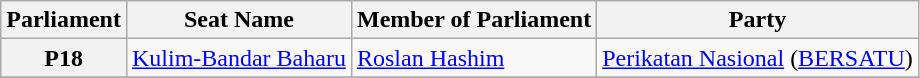<table class="wikitable">
<tr>
<th align="center">Parliament</th>
<th>Seat Name</th>
<th>Member of Parliament</th>
<th>Party</th>
</tr>
<tr>
<th align="left">P18</th>
<td><a href='#'>Kulim-Bandar Baharu</a></td>
<td><a href='#'>Roslan Hashim</a></td>
<td><a href='#'>Perikatan Nasional</a> (<a href='#'>BERSATU</a>)</td>
</tr>
<tr>
</tr>
</table>
